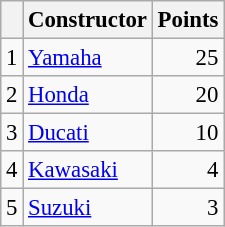<table class="wikitable" style="font-size: 95%;">
<tr>
<th></th>
<th>Constructor</th>
<th>Points</th>
</tr>
<tr>
<td align=center>1</td>
<td> <a href='#'>Yamaha</a></td>
<td align=right>25</td>
</tr>
<tr>
<td align=center>2</td>
<td> <a href='#'>Honda</a></td>
<td align=right>20</td>
</tr>
<tr>
<td align=center>3</td>
<td> <a href='#'>Ducati</a></td>
<td align=right>10</td>
</tr>
<tr>
<td align=center>4</td>
<td> <a href='#'>Kawasaki</a></td>
<td align=right>4</td>
</tr>
<tr>
<td align=center>5</td>
<td> <a href='#'>Suzuki</a></td>
<td align=right>3</td>
</tr>
</table>
